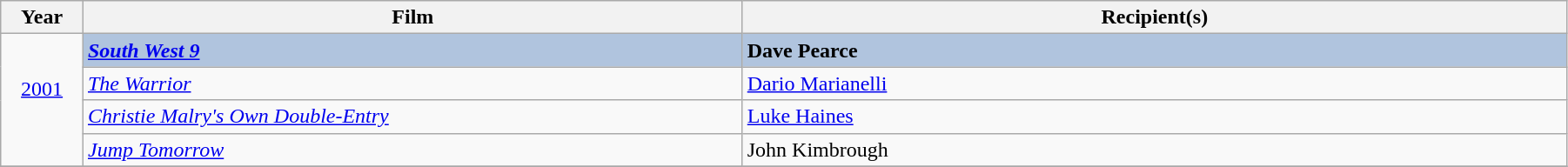<table class="wikitable" width="95%" cellpadding="5">
<tr>
<th width="5%">Year</th>
<th width="40%">Film</th>
<th width="50%">Recipient(s)</th>
</tr>
<tr>
<td rowspan="4" style="text-align:center;"><a href='#'>2001</a><br><br></td>
<td style="background:#B0C4DE"><strong><em><a href='#'>South West 9</a></em></strong></td>
<td style="background:#B0C4DE"><strong>Dave Pearce</strong></td>
</tr>
<tr>
<td><em><a href='#'>The Warrior</a></em></td>
<td><a href='#'>Dario Marianelli</a></td>
</tr>
<tr>
<td><em><a href='#'>Christie Malry's Own Double-Entry</a></em></td>
<td><a href='#'>Luke Haines</a></td>
</tr>
<tr>
<td><em><a href='#'>Jump Tomorrow</a></em></td>
<td>John Kimbrough</td>
</tr>
<tr>
</tr>
</table>
